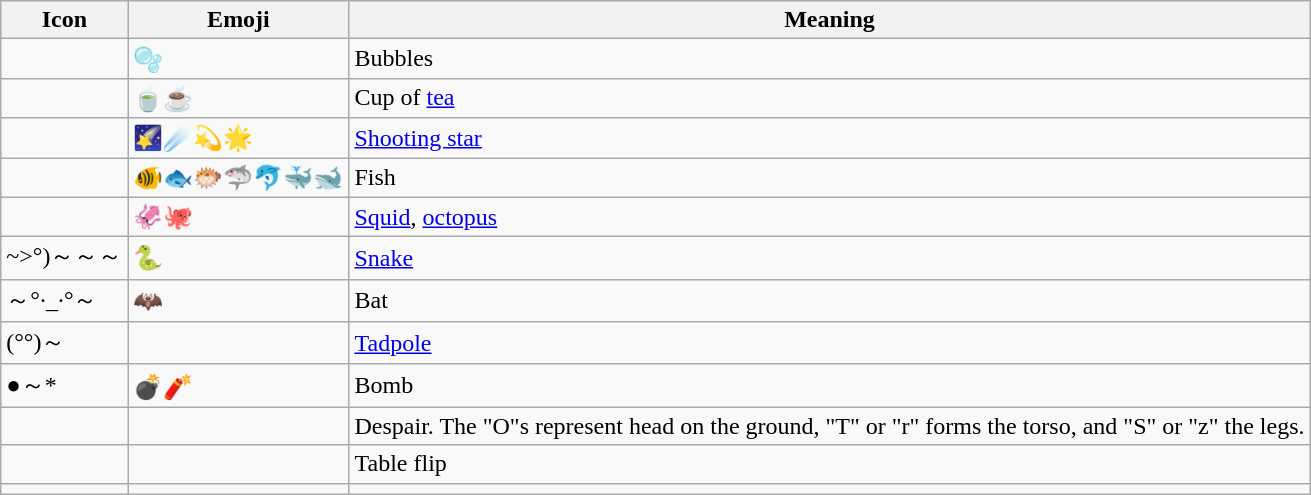<table class="wikitable">
<tr>
<th>Icon</th>
<th>Emoji</th>
<th>Meaning</th>
</tr>
<tr>
<td></td>
<td>🫧</td>
<td>Bubbles</td>
</tr>
<tr>
<td></td>
<td>🍵☕️</td>
<td>Cup of <a href='#'>tea</a></td>
</tr>
<tr>
<td></td>
<td>🌠☄️💫🌟</td>
<td><a href='#'>Shooting star</a></td>
</tr>
<tr>
<td>     </td>
<td>🐠🐟🐡🦈🐬🐳🐋</td>
<td>Fish</td>
</tr>
<tr>
<td></td>
<td>🦑🐙</td>
<td><a href='#'>Squid</a>, <a href='#'>octopus</a></td>
</tr>
<tr>
<td>~>°)～～～</td>
<td>🐍</td>
<td><a href='#'>Snake</a></td>
</tr>
<tr>
<td>～°·_·°～</td>
<td>🦇</td>
<td>Bat</td>
</tr>
<tr>
<td>(°°)～</td>
<td></td>
<td><a href='#'>Tadpole</a></td>
</tr>
<tr>
<td>●～*</td>
<td>💣🧨</td>
<td>Bomb</td>
</tr>
<tr>
<td></td>
<td></td>
<td>Despair. The "O"s represent head on the ground, "T" or "r" forms the torso, and "S" or "z" the legs.</td>
</tr>
<tr id="table flip">
<td></td>
<td></td>
<td>Table flip</td>
</tr>
<tr>
<td></td>
<td></td>
<td></td>
</tr>
</table>
